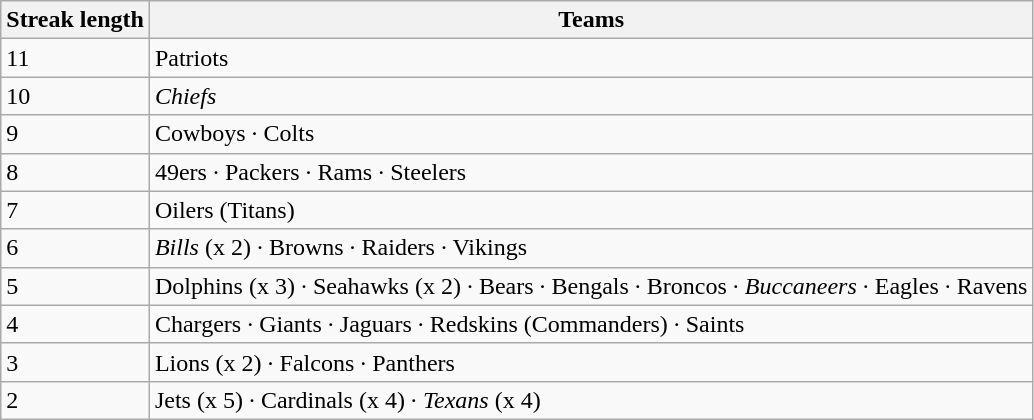<table class="wikitable">
<tr>
<th><strong>Streak length</strong></th>
<th><strong>Teams</strong></th>
</tr>
<tr>
<td>11</td>
<td>Patriots</td>
</tr>
<tr>
<td>10</td>
<td><em>Chiefs</em></td>
</tr>
<tr>
<td>9</td>
<td>Cowboys · Colts</td>
</tr>
<tr>
<td>8</td>
<td>49ers · Packers · Rams · Steelers</td>
</tr>
<tr>
<td>7</td>
<td>Oilers (Titans)</td>
</tr>
<tr>
<td>6</td>
<td><em>Bills</em> (x 2) · Browns · Raiders · Vikings</td>
</tr>
<tr>
<td>5</td>
<td>Dolphins (x 3) · Seahawks (x 2) · Bears · Bengals · Broncos · <em>Buccaneers</em> · Eagles · Ravens</td>
</tr>
<tr>
<td>4</td>
<td>Chargers · Giants · Jaguars · Redskins (Commanders) · Saints</td>
</tr>
<tr>
<td>3</td>
<td>Lions (x 2) · Falcons · Panthers</td>
</tr>
<tr>
<td>2</td>
<td>Jets (x 5) · Cardinals (x 4) · <em>Texans</em> (x 4)</td>
</tr>
</table>
